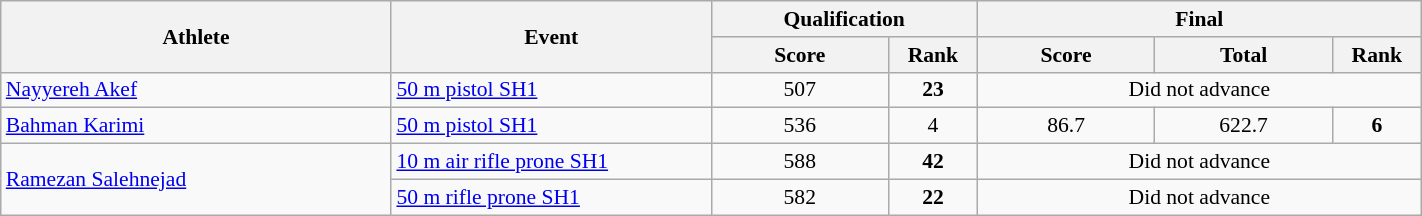<table class="wikitable" width="75%" style="text-align:center; font-size:90%">
<tr>
<th rowspan="2" width="22%">Athlete</th>
<th rowspan="2" width="18%">Event</th>
<th colspan="2">Qualification</th>
<th colspan="3">Final</th>
</tr>
<tr>
<th width="10%">Score</th>
<th width="5%">Rank</th>
<th width="10%">Score</th>
<th width="10%">Total</th>
<th width="5%">Rank</th>
</tr>
<tr>
<td align="left"><a href='#'>Nayyereh Akef</a></td>
<td align="left"><a href='#'>50 m pistol SH1</a></td>
<td>507</td>
<td><strong>23</strong></td>
<td colspan=3 align=center>Did not advance</td>
</tr>
<tr>
<td align="left"><a href='#'>Bahman Karimi</a></td>
<td align="left"><a href='#'>50 m pistol SH1</a></td>
<td>536</td>
<td>4 <strong></strong></td>
<td>86.7</td>
<td>622.7</td>
<td><strong>6</strong></td>
</tr>
<tr>
<td rowspan="2" align="left"><a href='#'>Ramezan Salehnejad</a></td>
<td align="left"><a href='#'>10 m air rifle prone SH1</a></td>
<td>588</td>
<td><strong>42</strong></td>
<td colspan=3 align=center>Did not advance</td>
</tr>
<tr>
<td align="left"><a href='#'>50 m rifle prone SH1</a></td>
<td>582</td>
<td><strong>22</strong></td>
<td colspan=3 align=center>Did not advance</td>
</tr>
</table>
